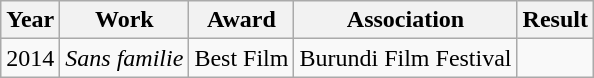<table class="wikitable">
<tr>
<th>Year</th>
<th>Work</th>
<th>Award</th>
<th>Association</th>
<th>Result</th>
</tr>
<tr>
<td>2014</td>
<td><em>Sans familie</em></td>
<td>Best Film</td>
<td>Burundi Film Festival</td>
<td></td>
</tr>
</table>
